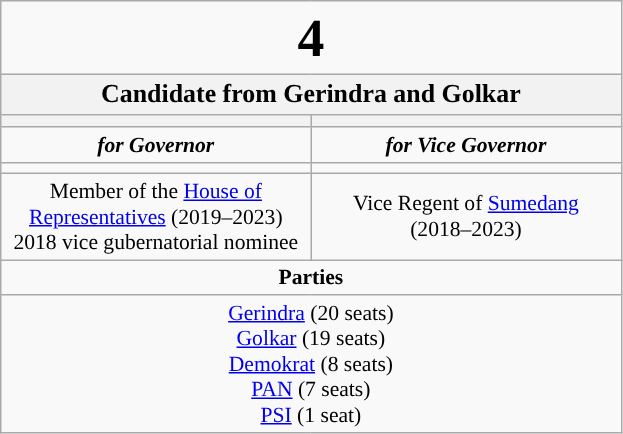<table class="wikitable" style="font-size:90%; text-align:center;">
<tr>
<td colspan=2><big><big><big><big><big><strong>4</strong></big></big></big></big></big></td>
</tr>
<tr>
<th colspan=2><big>Candidate from Gerindra and Golkar</big></th>
</tr>
<tr>
<th style="width:3em; font-size:135%; background:#"><a href='#'></a></th>
<th style="width:3em; font-size:135%; background:#"><a href='#'></a></th>
</tr>
<tr style="color:#000; font-size:100%; background:#">
<td style="width:3em; width:200px;"><strong><em>for Governor</em></strong></td>
<td style="width:3em; width:200px;"><strong><em>for Vice Governor</em></strong></td>
</tr>
<tr>
<td></td>
<td></td>
</tr>
<tr>
<td>Member of the <a href='#'>House of Representatives</a> (2019–2023)<br>2018 vice gubernatorial nominee</td>
<td>Vice Regent of <a href='#'>Sumedang</a><br>(2018–2023)</td>
</tr>
<tr>
<td colspan=2><strong>Parties</strong></td>
</tr>
<tr>
<td colspan=2> <a href='#'>Gerindra</a> (20 seats)<br><a href='#'>Golkar</a> (19 seats)<br><a href='#'>Demokrat</a> (8 seats)<br><a href='#'>PAN</a> (7 seats)<br><a href='#'>PSI</a> (1 seat)</td>
</tr>
</table>
